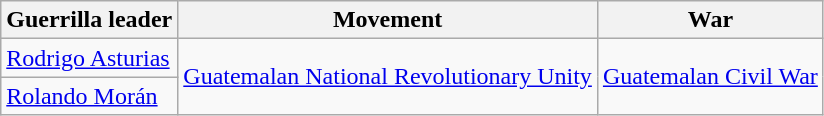<table class="wikitable">
<tr>
<th>Guerrilla leader</th>
<th>Movement</th>
<th>War</th>
</tr>
<tr>
<td><a href='#'>Rodrigo Asturias</a></td>
<td rowspan="2"><a href='#'>Guatemalan National Revolutionary Unity</a></td>
<td rowspan="2"><a href='#'>Guatemalan Civil War</a></td>
</tr>
<tr>
<td><a href='#'>Rolando Morán</a></td>
</tr>
</table>
